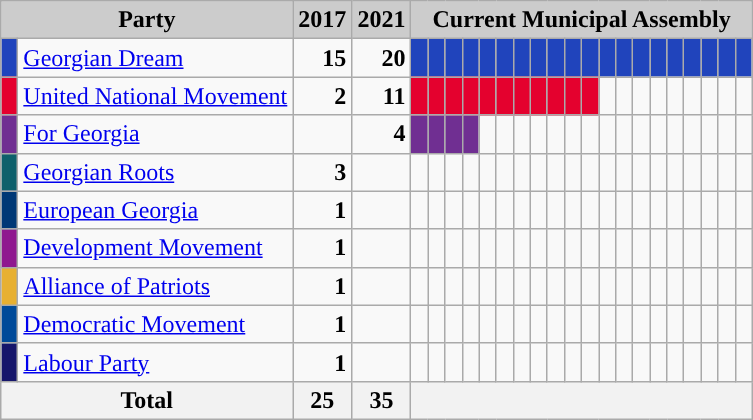<table class="wikitable">
<tr>
<th style="background:#ccc" colspan="2">Party</th>
<th style="background:#ccc">2017</th>
<th style="background:#ccc">2021</th>
<th style="background:#ccc" colspan="45">Current Municipal Assembly</th>
</tr>
<tr>
<td style="background-color: #2044bc"> </td>
<td><a href='#'>Georgian Dream</a></td>
<td style="text-align: right"><strong>15</strong></td>
<td style="text-align: right"><strong>20</strong></td>
<td style="background-color: #2044bc"> </td>
<td style="background-color: #2044bc"> </td>
<td style="background-color: #2044bc"> </td>
<td style="background-color: #2044bc"> </td>
<td style="background-color: #2044bc"> </td>
<td style="background-color: #2044bc"> </td>
<td style="background-color: #2044bc"> </td>
<td style="background-color: #2044bc"> </td>
<td style="background-color: #2044bc"> </td>
<td style="background-color: #2044bc"> </td>
<td style="background-color: #2044bc"> </td>
<td style="background-color: #2044bc"> </td>
<td style="background-color: #2044bc"> </td>
<td style="background-color: #2044bc"> </td>
<td style="background-color: #2044bc"> </td>
<td style="background-color: #2044bc"> </td>
<td style="background-color: #2044bc"> </td>
<td style="background-color: #2044bc"> </td>
<td style="background-color: #2044bc"> </td>
<td style="background-color: #2044bc"> </td>
</tr>
<tr>
<td style="background-color: #e4012e"> </td>
<td><a href='#'>United National Movement</a></td>
<td style="text-align: right"><strong>2</strong></td>
<td style="text-align: right"><strong>11</strong></td>
<td style="background-color: #e4012e"> </td>
<td style="background-color: #e4012e"> </td>
<td style="background-color: #e4012e"> </td>
<td style="background-color: #e4012e"> </td>
<td style="background-color: #e4012e"> </td>
<td style="background-color: #e4012e"> </td>
<td style="background-color: #e4012e"> </td>
<td style="background-color: #e4012e"> </td>
<td style="background-color: #e4012e"> </td>
<td style="background-color: #e4012e"> </td>
<td style="background-color: #e4012e"> </td>
<td></td>
<td></td>
<td></td>
<td></td>
<td></td>
<td></td>
<td></td>
<td></td>
<td></td>
</tr>
<tr>
<td style="background-color: #702F92"> </td>
<td><a href='#'>For Georgia</a></td>
<td></td>
<td style="text-align: right"><strong>4</strong></td>
<td style="background-color: #702f92"> </td>
<td style="background-color: #702f92"> </td>
<td style="background-color: #702f92"> </td>
<td style="background-color: #702f92"> </td>
<td></td>
<td></td>
<td></td>
<td></td>
<td></td>
<td></td>
<td></td>
<td></td>
<td></td>
<td></td>
<td></td>
<td></td>
<td></td>
<td></td>
<td></td>
<td></td>
</tr>
<tr>
<td style="background-color: #0e606b"> </td>
<td><a href='#'>Georgian Roots</a></td>
<td style="text-align: right"><strong>3</strong></td>
<td></td>
<td></td>
<td></td>
<td></td>
<td></td>
<td></td>
<td></td>
<td></td>
<td></td>
<td></td>
<td></td>
<td></td>
<td></td>
<td></td>
<td></td>
<td></td>
<td></td>
<td></td>
<td></td>
<td></td>
<td></td>
</tr>
<tr>
<td style="background-color: #003876"> </td>
<td><a href='#'>European Georgia</a></td>
<td style="text-align: right"><strong>1</strong></td>
<td></td>
<td></td>
<td></td>
<td></td>
<td></td>
<td></td>
<td></td>
<td></td>
<td></td>
<td></td>
<td></td>
<td></td>
<td></td>
<td></td>
<td></td>
<td></td>
<td></td>
<td></td>
<td></td>
<td></td>
<td></td>
</tr>
<tr>
<td style="background-color: #8f188f"> </td>
<td><a href='#'>Development Movement</a></td>
<td style="text-align: right"><strong>1</strong></td>
<td></td>
<td></td>
<td></td>
<td></td>
<td></td>
<td></td>
<td></td>
<td></td>
<td></td>
<td></td>
<td></td>
<td></td>
<td></td>
<td></td>
<td></td>
<td></td>
<td></td>
<td></td>
<td></td>
<td></td>
<td></td>
</tr>
<tr>
<td style="background-color: #e7b031"> </td>
<td><a href='#'>Alliance of Patriots</a></td>
<td style="text-align: right"><strong>1</strong></td>
<td></td>
<td></td>
<td></td>
<td></td>
<td></td>
<td></td>
<td></td>
<td></td>
<td></td>
<td></td>
<td></td>
<td></td>
<td></td>
<td></td>
<td></td>
<td></td>
<td></td>
<td></td>
<td></td>
<td></td>
<td></td>
</tr>
<tr>
<td style="background-color: #004a99"> </td>
<td><a href='#'>Democratic Movement</a></td>
<td style="text-align: right"><strong>1</strong></td>
<td></td>
<td></td>
<td></td>
<td></td>
<td></td>
<td></td>
<td></td>
<td></td>
<td></td>
<td></td>
<td></td>
<td></td>
<td></td>
<td></td>
<td></td>
<td></td>
<td></td>
<td></td>
<td></td>
<td></td>
<td></td>
</tr>
<tr>
<td style="background-color: #16166b"> </td>
<td><a href='#'>Labour Party</a></td>
<td style="text-align: right"><strong>1</strong></td>
<td></td>
<td></td>
<td></td>
<td></td>
<td></td>
<td></td>
<td></td>
<td></td>
<td></td>
<td></td>
<td></td>
<td></td>
<td></td>
<td></td>
<td></td>
<td></td>
<td></td>
<td></td>
<td></td>
<td></td>
<td></td>
</tr>
<tr>
<th colspan=2>Total</th>
<th align=right>25</th>
<th align=right>35</th>
<th colspan=45> </th>
</tr>
</table>
